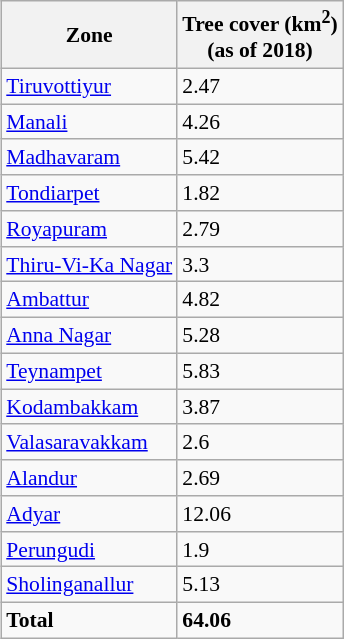<table class="wikitable" style="font-size: 90%" align=right>
<tr>
<th>Zone</th>
<th>Tree cover (km<sup>2</sup>)<br>(as of 2018)</th>
</tr>
<tr>
<td><a href='#'>Tiruvottiyur</a></td>
<td>2.47</td>
</tr>
<tr>
<td><a href='#'>Manali</a></td>
<td>4.26</td>
</tr>
<tr>
<td><a href='#'>Madhavaram</a></td>
<td>5.42</td>
</tr>
<tr>
<td><a href='#'>Tondiarpet</a></td>
<td>1.82</td>
</tr>
<tr>
<td><a href='#'>Royapuram</a></td>
<td>2.79</td>
</tr>
<tr>
<td><a href='#'>Thiru-Vi-Ka Nagar</a></td>
<td>3.3</td>
</tr>
<tr>
<td><a href='#'>Ambattur</a></td>
<td>4.82</td>
</tr>
<tr>
<td><a href='#'>Anna Nagar</a></td>
<td>5.28</td>
</tr>
<tr>
<td><a href='#'>Teynampet</a></td>
<td>5.83</td>
</tr>
<tr>
<td><a href='#'>Kodambakkam</a></td>
<td>3.87</td>
</tr>
<tr>
<td><a href='#'>Valasaravakkam</a></td>
<td>2.6</td>
</tr>
<tr>
<td><a href='#'>Alandur</a></td>
<td>2.69</td>
</tr>
<tr>
<td><a href='#'>Adyar</a></td>
<td>12.06</td>
</tr>
<tr>
<td><a href='#'>Perungudi</a></td>
<td>1.9</td>
</tr>
<tr>
<td><a href='#'>Sholinganallur</a></td>
<td>5.13</td>
</tr>
<tr>
<td><strong>Total</strong></td>
<td><strong>64.06</strong></td>
</tr>
</table>
